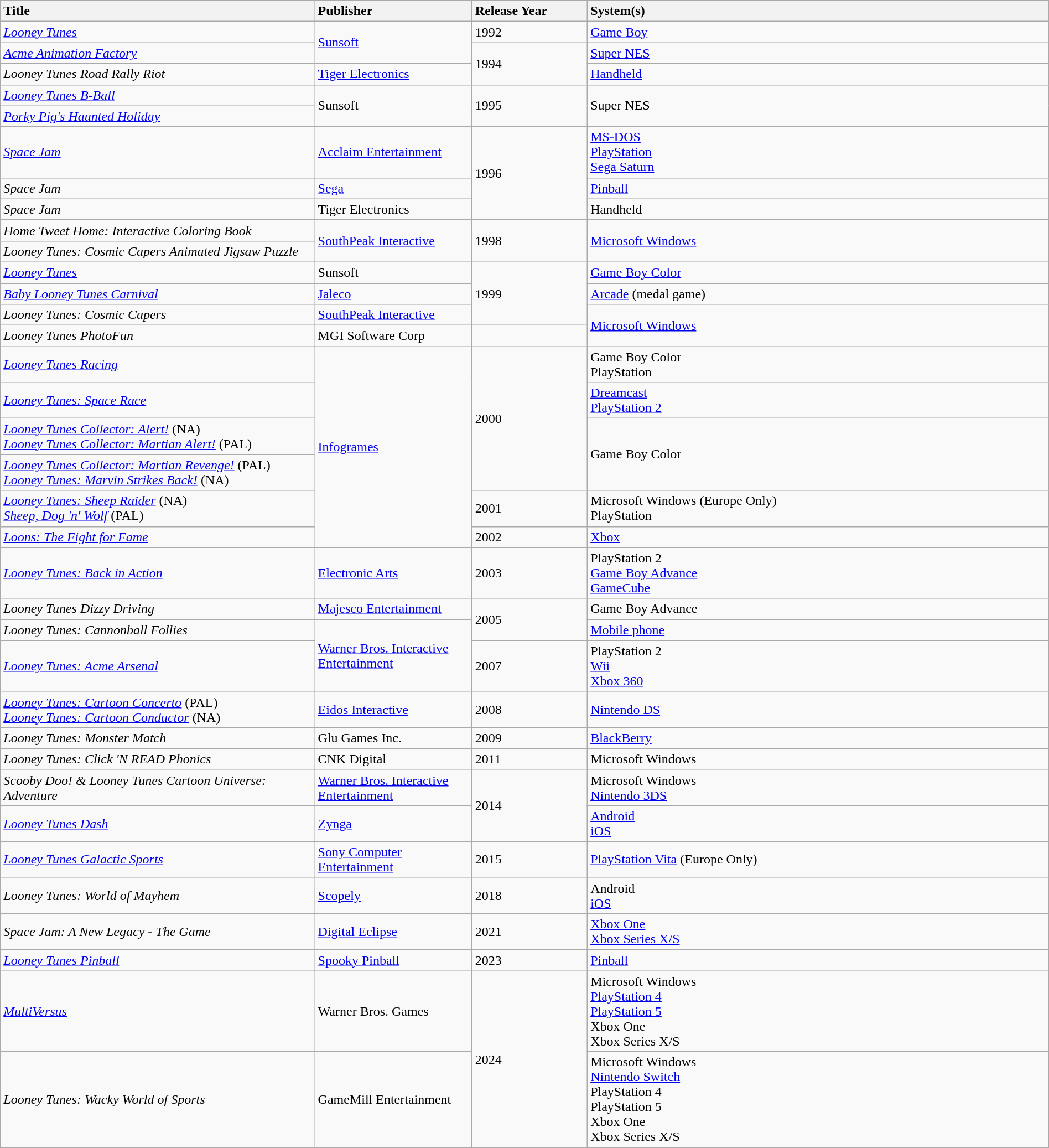<table class="wikitable sortable" style="width: 100%;">
<tr>
<th style="width:30%; text-align:left;">Title</th>
<th style="width:15%; text-align:left;">Publisher</th>
<th style="width:11%; text-align:left;">Release Year</th>
<th style="width:44%; text-align:left;">System(s)</th>
</tr>
<tr>
<td><em><a href='#'>Looney Tunes</a></em></td>
<td rowspan="2"><a href='#'>Sunsoft</a></td>
<td>1992</td>
<td><a href='#'>Game Boy</a></td>
</tr>
<tr>
<td><em><a href='#'>Acme Animation Factory</a></em></td>
<td rowspan="2">1994</td>
<td><a href='#'>Super NES</a></td>
</tr>
<tr>
<td><em>Looney Tunes Road Rally Riot</em></td>
<td><a href='#'>Tiger Electronics</a></td>
<td><a href='#'>Handheld</a></td>
</tr>
<tr>
<td><em><a href='#'>Looney Tunes B-Ball</a></em></td>
<td rowspan="2">Sunsoft</td>
<td rowspan="2">1995</td>
<td rowspan="2">Super NES</td>
</tr>
<tr>
<td><em><a href='#'>Porky Pig's Haunted Holiday</a></em></td>
</tr>
<tr>
<td><em><a href='#'>Space Jam</a></em></td>
<td><a href='#'>Acclaim Entertainment</a></td>
<td rowspan="3">1996</td>
<td><a href='#'>MS-DOS</a><br><a href='#'>PlayStation</a><br><a href='#'>Sega Saturn</a></td>
</tr>
<tr>
<td><em>Space Jam</em></td>
<td><a href='#'>Sega</a></td>
<td><a href='#'>Pinball</a></td>
</tr>
<tr>
<td><em>Space Jam</em></td>
<td>Tiger Electronics</td>
<td>Handheld</td>
</tr>
<tr>
<td><em>Home Tweet Home: Interactive Coloring Book</em></td>
<td rowspan="2"><a href='#'>SouthPeak Interactive</a></td>
<td rowspan="2">1998</td>
<td rowspan="2"><a href='#'>Microsoft Windows</a></td>
</tr>
<tr>
<td><em>Looney Tunes: Cosmic Capers Animated Jigsaw Puzzle</em></td>
</tr>
<tr>
<td><em><a href='#'>Looney Tunes</a></em></td>
<td>Sunsoft</td>
<td rowspan="3">1999</td>
<td><a href='#'>Game Boy Color</a></td>
</tr>
<tr>
<td><em><a href='#'>Baby Looney Tunes Carnival</a></em></td>
<td><a href='#'>Jaleco</a></td>
<td><a href='#'>Arcade</a> (medal game)</td>
</tr>
<tr>
<td><em>Looney Tunes: Cosmic Capers</em></td>
<td><a href='#'>SouthPeak Interactive</a></td>
<td rowspan="2"><a href='#'>Microsoft Windows</a></td>
</tr>
<tr>
<td><em>Looney Tunes PhotoFun</em></td>
<td>MGI Software Corp</td>
</tr>
<tr>
<td><em><a href='#'>Looney Tunes Racing</a></em></td>
<td rowspan="6"><a href='#'>Infogrames</a></td>
<td rowspan="4">2000</td>
<td>Game Boy Color<br>PlayStation</td>
</tr>
<tr>
<td><em><a href='#'>Looney Tunes: Space Race</a></em></td>
<td><a href='#'>Dreamcast</a><br><a href='#'>PlayStation 2</a></td>
</tr>
<tr>
<td><em><a href='#'>Looney Tunes Collector: Alert!</a></em> (NA)<br><em><a href='#'>Looney Tunes Collector: Martian Alert!</a></em> (PAL)</td>
<td rowspan="2">Game Boy Color</td>
</tr>
<tr>
<td><em><a href='#'>Looney Tunes Collector: Martian Revenge!</a></em> (PAL)<br><em><a href='#'>Looney Tunes: Marvin Strikes Back!</a></em> (NA)</td>
</tr>
<tr>
<td><em><a href='#'>Looney Tunes: Sheep Raider</a></em> (NA)<br><em><a href='#'>Sheep, Dog 'n' Wolf</a></em> (PAL)</td>
<td>2001</td>
<td>Microsoft Windows (Europe Only)<br>PlayStation</td>
</tr>
<tr>
<td><em><a href='#'>Loons: The Fight for Fame</a></em></td>
<td>2002</td>
<td><a href='#'>Xbox</a></td>
</tr>
<tr>
<td><em><a href='#'>Looney Tunes: Back in Action</a></em></td>
<td><a href='#'>Electronic Arts</a></td>
<td>2003</td>
<td>PlayStation 2<br><a href='#'>Game Boy Advance</a><br><a href='#'>GameCube</a></td>
</tr>
<tr>
<td><em>Looney Tunes Dizzy Driving</em></td>
<td><a href='#'>Majesco Entertainment</a></td>
<td rowspan="2">2005</td>
<td>Game Boy Advance</td>
</tr>
<tr>
<td><em>Looney Tunes: Cannonball Follies</em></td>
<td rowspan="2"><a href='#'>Warner Bros. Interactive Entertainment</a></td>
<td><a href='#'>Mobile phone</a></td>
</tr>
<tr>
<td><em><a href='#'>Looney Tunes: Acme Arsenal</a></em></td>
<td>2007</td>
<td>PlayStation 2<br><a href='#'>Wii</a><br><a href='#'>Xbox 360</a></td>
</tr>
<tr>
<td><em><a href='#'>Looney Tunes: Cartoon Concerto</a></em> (PAL)<br><em><a href='#'>Looney Tunes: Cartoon Conductor</a></em> (NA)</td>
<td><a href='#'>Eidos Interactive</a></td>
<td>2008</td>
<td><a href='#'>Nintendo DS</a></td>
</tr>
<tr>
<td><em>Looney Tunes: Monster Match</em></td>
<td>Glu Games Inc.</td>
<td>2009</td>
<td><a href='#'>BlackBerry</a></td>
</tr>
<tr>
<td><em>Looney Tunes: Click 'N READ Phonics</em></td>
<td>CNK Digital</td>
<td>2011</td>
<td>Microsoft Windows</td>
</tr>
<tr>
<td><em>Scooby Doo! & Looney Tunes Cartoon Universe: Adventure</em></td>
<td><a href='#'>Warner Bros. Interactive Entertainment</a></td>
<td rowspan="2">2014</td>
<td>Microsoft Windows<br><a href='#'>Nintendo 3DS</a></td>
</tr>
<tr>
<td><em><a href='#'>Looney Tunes Dash</a></em></td>
<td><a href='#'>Zynga</a></td>
<td><a href='#'>Android</a><br><a href='#'>iOS</a></td>
</tr>
<tr>
<td><em><a href='#'>Looney Tunes Galactic Sports</a></em></td>
<td><a href='#'>Sony Computer Entertainment</a></td>
<td>2015</td>
<td><a href='#'>PlayStation Vita</a> (Europe Only)</td>
</tr>
<tr>
<td><em>Looney Tunes: World of Mayhem</em></td>
<td><a href='#'>Scopely</a></td>
<td>2018</td>
<td>Android<br><a href='#'>iOS</a></td>
</tr>
<tr>
<td><em>Space Jam: A New Legacy - The Game</em></td>
<td><a href='#'>Digital Eclipse</a></td>
<td>2021</td>
<td><a href='#'>Xbox One</a><br><a href='#'>Xbox Series X/S</a></td>
</tr>
<tr>
<td><em><a href='#'>Looney Tunes Pinball</a></em></td>
<td><a href='#'>Spooky Pinball</a></td>
<td>2023</td>
<td><a href='#'>Pinball</a></td>
</tr>
<tr>
<td><em><a href='#'>MultiVersus</a></em></td>
<td>Warner Bros. Games</td>
<td rowspan="2">2024</td>
<td>Microsoft Windows<br><a href='#'>PlayStation 4</a><br><a href='#'>PlayStation 5</a><br>Xbox One<br>Xbox Series X/S</td>
</tr>
<tr>
<td><em>Looney Tunes: Wacky World of Sports</em></td>
<td>GameMill Entertainment</td>
<td>Microsoft Windows<br><a href='#'>Nintendo Switch</a><br>PlayStation 4<br>PlayStation 5<br>Xbox One<br>Xbox Series X/S</td>
</tr>
</table>
